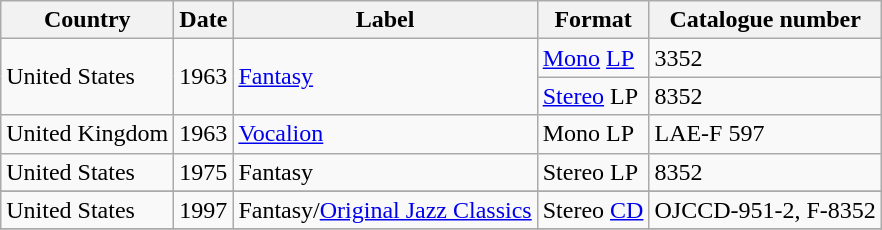<table class="wikitable">
<tr>
<th>Country</th>
<th>Date</th>
<th>Label</th>
<th>Format</th>
<th>Catalogue number</th>
</tr>
<tr>
<td rowspan=2>United States</td>
<td rowspan=2>1963</td>
<td rowspan=2><a href='#'>Fantasy</a></td>
<td><a href='#'>Mono</a> <a href='#'>LP</a></td>
<td>3352</td>
</tr>
<tr>
<td><a href='#'>Stereo</a> LP</td>
<td>8352</td>
</tr>
<tr>
<td rowspan=1>United Kingdom</td>
<td rowspan=1>1963</td>
<td rowspan=1><a href='#'>Vocalion</a></td>
<td>Mono LP</td>
<td>LAE-F 597</td>
</tr>
<tr>
<td rowspan=1>United States</td>
<td rowspan=1>1975</td>
<td rowspan=1>Fantasy</td>
<td>Stereo LP</td>
<td>8352</td>
</tr>
<tr>
</tr>
<tr>
<td rowspan=1>United States</td>
<td rowspan=1>1997</td>
<td rowspan=1>Fantasy/<a href='#'>Original Jazz Classics</a></td>
<td>Stereo <a href='#'>CD</a></td>
<td>OJCCD-951-2, F-8352</td>
</tr>
<tr>
</tr>
</table>
